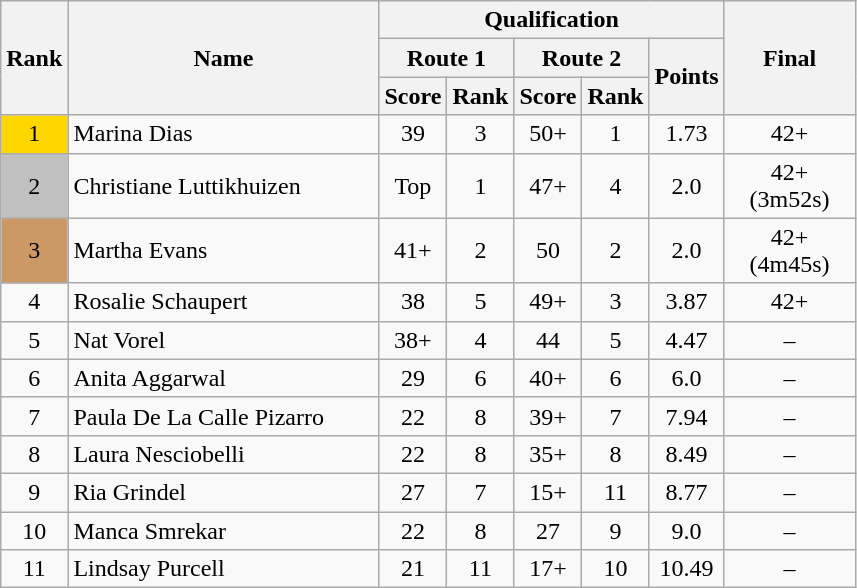<table class="wikitable sortable mw-collapsible" style="text-align:center">
<tr>
<th rowspan="3">Rank</th>
<th rowspan="3" width="200">Name</th>
<th colspan="5" rowspan="1">Qualification</th>
<th rowspan="3" width="80">Final</th>
</tr>
<tr>
<th colspan="2">Route 1</th>
<th colspan="2">Route 2</th>
<th rowspan="2">Points</th>
</tr>
<tr>
<th colspan="1" rowspan="1">Score</th>
<th colspan="1" rowspan="1">Rank</th>
<th colspan="1" rowspan="1">Score</th>
<th colspan="1" rowspan="1">Rank</th>
</tr>
<tr>
<td align="center" style="background: gold">1</td>
<td align="left"> Marina Dias</td>
<td>39</td>
<td>3</td>
<td>50+</td>
<td>1</td>
<td>1.73</td>
<td>42+</td>
</tr>
<tr>
<td align="center" style="background: silver">2</td>
<td align="left"> Christiane Luttikhuizen</td>
<td>Top</td>
<td>1</td>
<td>47+</td>
<td>4</td>
<td>2.0</td>
<td>42+ (3m52s)</td>
</tr>
<tr>
<td align="center" style="background: #cc9966">3</td>
<td align="left"> Martha Evans</td>
<td>41+</td>
<td>2</td>
<td>50</td>
<td>2</td>
<td>2.0</td>
<td>42+ (4m45s)</td>
</tr>
<tr>
<td align="center">4</td>
<td align="left"> Rosalie Schaupert</td>
<td>38</td>
<td>5</td>
<td>49+</td>
<td>3</td>
<td>3.87</td>
<td>42+</td>
</tr>
<tr>
<td align="center">5</td>
<td align="left"> Nat Vorel</td>
<td>38+</td>
<td>4</td>
<td>44</td>
<td>5</td>
<td>4.47</td>
<td>–</td>
</tr>
<tr>
<td align="center">6</td>
<td align="left"> Anita Aggarwal</td>
<td>29</td>
<td>6</td>
<td>40+</td>
<td>6</td>
<td>6.0</td>
<td>–</td>
</tr>
<tr>
<td align="center">7</td>
<td align="left"> Paula De La Calle Pizarro</td>
<td>22</td>
<td>8</td>
<td>39+</td>
<td>7</td>
<td>7.94</td>
<td>–</td>
</tr>
<tr>
<td align="center">8</td>
<td align="left"> Laura Nesciobelli</td>
<td>22</td>
<td>8</td>
<td>35+</td>
<td>8</td>
<td>8.49</td>
<td>–</td>
</tr>
<tr>
<td align="center">9</td>
<td align="left"> Ria Grindel</td>
<td>27</td>
<td>7</td>
<td>15+</td>
<td>11</td>
<td>8.77</td>
<td>–</td>
</tr>
<tr>
<td align="center">10</td>
<td align="left"> Manca Smrekar</td>
<td>22</td>
<td>8</td>
<td>27</td>
<td>9</td>
<td>9.0</td>
<td>–</td>
</tr>
<tr>
<td align="center">11</td>
<td align="left"> Lindsay Purcell</td>
<td>21</td>
<td>11</td>
<td>17+</td>
<td>10</td>
<td>10.49</td>
<td>–</td>
</tr>
</table>
